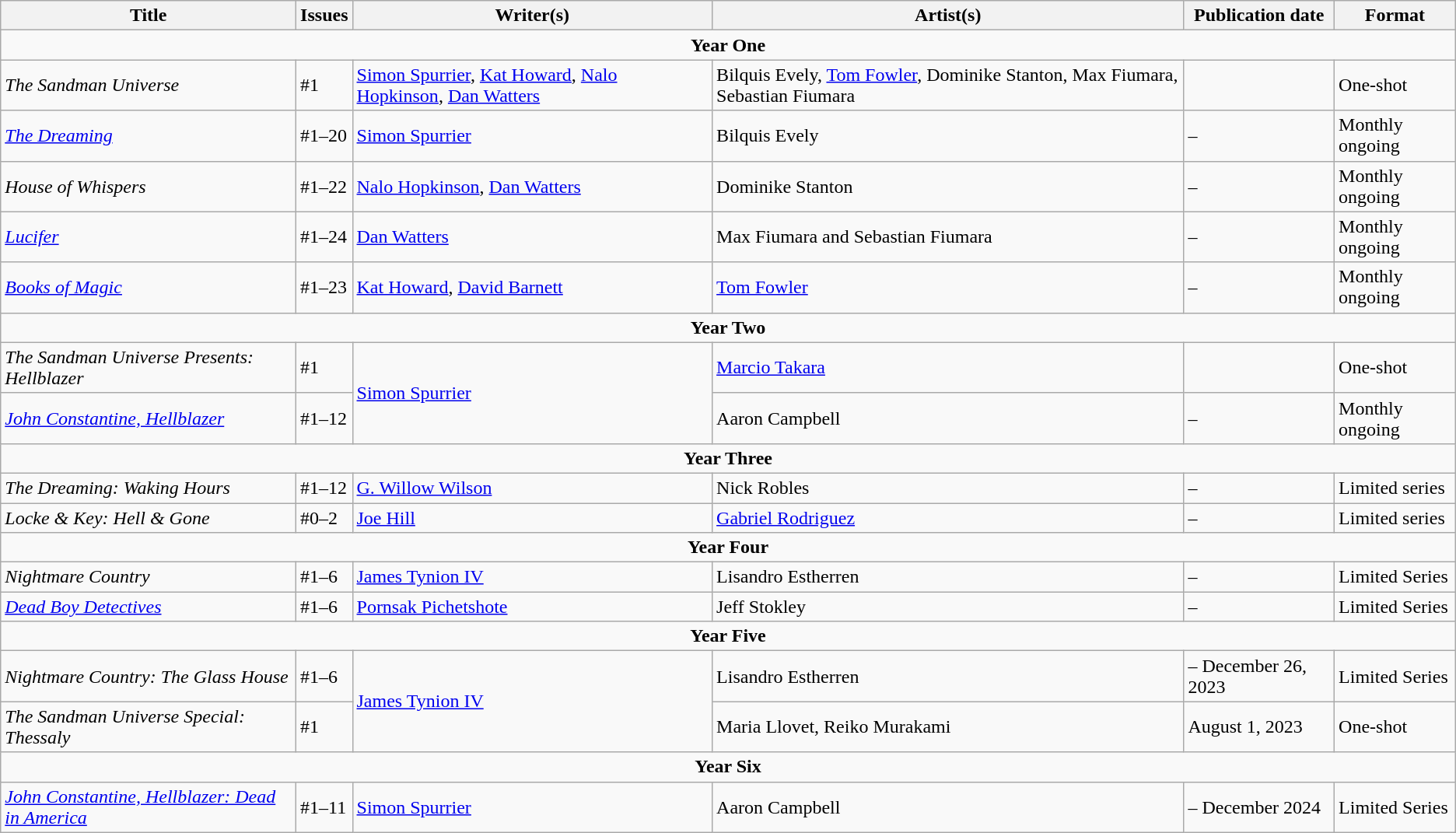<table class="wikitable">
<tr>
<th>Title</th>
<th>Issues</th>
<th>Writer(s)</th>
<th>Artist(s)</th>
<th>Publication date</th>
<th>Format</th>
</tr>
<tr>
<td colspan="6" align="center"><strong>Year One</strong></td>
</tr>
<tr>
<td><em>The Sandman Universe</em></td>
<td>#1</td>
<td><a href='#'>Simon Spurrier</a>, <a href='#'>Kat Howard</a>, <a href='#'>Nalo Hopkinson</a>, <a href='#'>Dan Watters</a></td>
<td>Bilquis Evely, <a href='#'>Tom Fowler</a>, Dominike Stanton, Max Fiumara, Sebastian Fiumara</td>
<td></td>
<td>One-shot</td>
</tr>
<tr>
<td><em><a href='#'>The Dreaming</a></em></td>
<td>#1–20</td>
<td><a href='#'>Simon Spurrier</a></td>
<td>Bilquis Evely</td>
<td> – </td>
<td>Monthly ongoing</td>
</tr>
<tr>
<td><em>House of Whispers</em></td>
<td>#1–22</td>
<td><a href='#'>Nalo Hopkinson</a>, <a href='#'>Dan Watters</a></td>
<td>Dominike Stanton</td>
<td> – </td>
<td>Monthly ongoing</td>
</tr>
<tr>
<td><em><a href='#'>Lucifer</a></em></td>
<td>#1–24</td>
<td><a href='#'>Dan Watters</a></td>
<td>Max Fiumara and Sebastian Fiumara</td>
<td> – </td>
<td>Monthly ongoing</td>
</tr>
<tr>
<td><em><a href='#'>Books of Magic</a></em></td>
<td>#1–23</td>
<td><a href='#'>Kat Howard</a>, <a href='#'>David Barnett</a></td>
<td><a href='#'>Tom Fowler</a></td>
<td> – </td>
<td>Monthly ongoing</td>
</tr>
<tr>
<td colspan="6" align="center"><strong>Year Two</strong></td>
</tr>
<tr>
<td><em>The Sandman Universe Presents: Hellblazer</em></td>
<td>#1</td>
<td rowspan="2"><a href='#'>Simon Spurrier</a></td>
<td><a href='#'>Marcio Takara</a></td>
<td></td>
<td>One-shot</td>
</tr>
<tr>
<td><em><a href='#'>John Constantine, Hellblazer</a></em></td>
<td>#1–12</td>
<td>Aaron Campbell</td>
<td> – </td>
<td>Monthly ongoing</td>
</tr>
<tr>
<td colspan="6" align="center"><strong>Year Three</strong></td>
</tr>
<tr>
<td><em>The Dreaming: Waking Hours</em></td>
<td>#1–12</td>
<td><a href='#'>G. Willow Wilson</a></td>
<td>Nick Robles</td>
<td> – </td>
<td>Limited series</td>
</tr>
<tr>
<td><em>Locke & Key: Hell & Gone</em></td>
<td>#0–2</td>
<td><a href='#'>Joe Hill</a></td>
<td><a href='#'>Gabriel Rodriguez</a></td>
<td> – </td>
<td>Limited series</td>
</tr>
<tr>
<td colspan="6" align="center"><strong>Year Four</strong></td>
</tr>
<tr>
<td><em>Nightmare Country</em></td>
<td>#1–6</td>
<td><a href='#'>James Tynion IV</a></td>
<td>Lisandro Estherren</td>
<td> – </td>
<td>Limited Series</td>
</tr>
<tr>
<td><em><a href='#'>Dead Boy Detectives</a></em></td>
<td>#1–6</td>
<td><a href='#'>Pornsak Pichetshote</a></td>
<td>Jeff Stokley</td>
<td> – </td>
<td>Limited Series</td>
</tr>
<tr>
<td colspan="6" align="center"><strong>Year Five</strong></td>
</tr>
<tr>
<td><em>Nightmare Country: The Glass House</em></td>
<td>#1–6</td>
<td rowspan="2"><a href='#'>James Tynion IV</a></td>
<td>Lisandro Estherren</td>
<td> – December 26, 2023</td>
<td>Limited Series</td>
</tr>
<tr>
<td><em>The Sandman Universe Special: Thessaly</em></td>
<td>#1</td>
<td>Maria Llovet, Reiko Murakami</td>
<td>August 1, 2023</td>
<td>One-shot</td>
</tr>
<tr>
<td colspan="6" align="center"><strong>Year Six</strong></td>
</tr>
<tr>
<td><em><a href='#'>John Constantine, Hellblazer: Dead in America</a></em></td>
<td>#1–11</td>
<td><a href='#'>Simon Spurrier</a></td>
<td>Aaron Campbell</td>
<td> – December 2024</td>
<td>Limited Series</td>
</tr>
</table>
